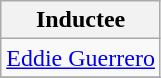<table class="wikitable">
<tr>
<th>Inductee</th>
</tr>
<tr>
<td><a href='#'>Eddie Guerrero</a></td>
</tr>
<tr>
</tr>
</table>
